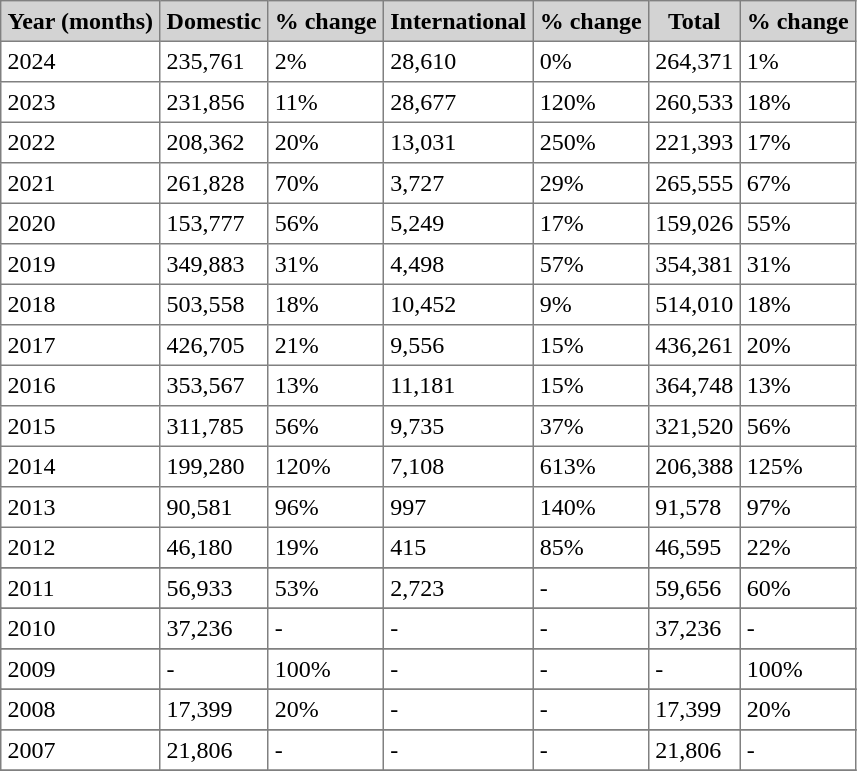<table class="toccolours" border="1" cellpadding="4" style="border-collapse:collapse">
<tr bgcolor=lightgrey>
<th>Year (months)</th>
<th>Domestic</th>
<th>% change</th>
<th>International</th>
<th>% change</th>
<th>Total</th>
<th>% change</th>
</tr>
<tr>
<td>2024</td>
<td>235,761</td>
<td> 2%</td>
<td>28,610</td>
<td> 0%</td>
<td>264,371</td>
<td> 1%</td>
</tr>
<tr>
<td>2023</td>
<td>231,856</td>
<td> 11%</td>
<td>28,677</td>
<td> 120%</td>
<td>260,533</td>
<td> 18%</td>
</tr>
<tr>
<td>2022</td>
<td>208,362</td>
<td> 20%</td>
<td>13,031</td>
<td> 250%</td>
<td>221,393</td>
<td> 17%</td>
</tr>
<tr>
<td>2021</td>
<td>261,828</td>
<td> 70%</td>
<td>3,727</td>
<td> 29%</td>
<td>265,555</td>
<td> 67%</td>
</tr>
<tr>
<td>2020</td>
<td>153,777</td>
<td> 56%</td>
<td>5,249</td>
<td> 17%</td>
<td>159,026</td>
<td> 55%</td>
</tr>
<tr>
<td>2019</td>
<td>349,883</td>
<td> 31%</td>
<td>4,498</td>
<td> 57%</td>
<td>354,381</td>
<td> 31%</td>
</tr>
<tr>
<td>2018</td>
<td>503,558</td>
<td> 18%</td>
<td>10,452</td>
<td> 9%</td>
<td>514,010</td>
<td> 18%</td>
</tr>
<tr>
<td>2017</td>
<td>426,705</td>
<td> 21%</td>
<td>9,556</td>
<td> 15%</td>
<td>436,261</td>
<td> 20%</td>
</tr>
<tr>
<td>2016</td>
<td>353,567</td>
<td> 13%</td>
<td>11,181</td>
<td> 15%</td>
<td>364,748</td>
<td> 13%</td>
</tr>
<tr>
<td>2015</td>
<td>311,785</td>
<td> 56%</td>
<td>9,735</td>
<td> 37%</td>
<td>321,520</td>
<td> 56%</td>
</tr>
<tr>
<td>2014</td>
<td>199,280</td>
<td> 120%</td>
<td>7,108</td>
<td> 613%</td>
<td>206,388</td>
<td> 125%</td>
</tr>
<tr>
<td>2013</td>
<td>90,581</td>
<td> 96%</td>
<td>997</td>
<td> 140%</td>
<td>91,578</td>
<td> 97%</td>
</tr>
<tr>
<td>2012</td>
<td>46,180</td>
<td> 19%</td>
<td>415</td>
<td> 85%</td>
<td>46,595</td>
<td> 22%</td>
</tr>
<tr>
</tr>
<tr>
<td>2011</td>
<td>56,933</td>
<td> 53%</td>
<td>2,723</td>
<td>-</td>
<td>59,656</td>
<td> 60%</td>
</tr>
<tr>
</tr>
<tr>
<td>2010</td>
<td>37,236</td>
<td>-</td>
<td>-</td>
<td>-</td>
<td>37,236</td>
<td>-</td>
</tr>
<tr>
</tr>
<tr>
<td>2009</td>
<td>-</td>
<td> 100%</td>
<td>-</td>
<td>-</td>
<td>-</td>
<td> 100%</td>
</tr>
<tr>
</tr>
<tr>
<td>2008</td>
<td>17,399</td>
<td> 20%</td>
<td>-</td>
<td>-</td>
<td>17,399</td>
<td> 20%</td>
</tr>
<tr>
</tr>
<tr>
<td>2007</td>
<td>21,806</td>
<td>-</td>
<td>-</td>
<td>-</td>
<td>21,806</td>
<td>-</td>
</tr>
<tr>
</tr>
</table>
